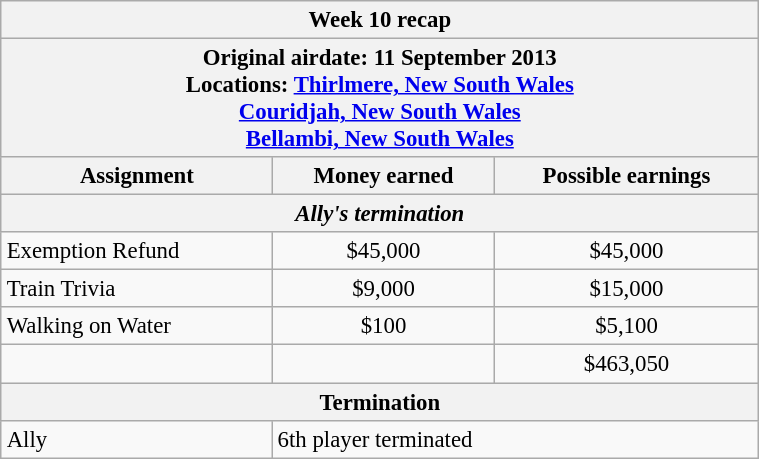<table class="wikitable" style="font-size: 95%; margin: 10px" align="right" width="40%">
<tr>
<th colspan=3>Week 10 recap</th>
</tr>
<tr>
<th colspan=3>Original airdate: 11 September 2013<br>Locations: <a href='#'>Thirlmere, New South Wales</a><br><a href='#'>Couridjah, New South Wales</a><br><a href='#'>Bellambi, New South Wales</a></th>
</tr>
<tr>
<th>Assignment</th>
<th>Money earned</th>
<th>Possible earnings</th>
</tr>
<tr>
<th colspan=3><em>Ally's termination </em></th>
</tr>
<tr>
<td>Exemption Refund</td>
<td align="center">$45,000</td>
<td align="center">$45,000</td>
</tr>
<tr>
<td>Train Trivia</td>
<td align="center">$9,000</td>
<td align="center">$15,000</td>
</tr>
<tr>
<td>Walking on Water</td>
<td align="center">$100</td>
<td align="center">$5,100</td>
</tr>
<tr>
<td><strong></strong></td>
<td align="center"><strong></strong></td>
<td align="center">$463,050</td>
</tr>
<tr>
<th colspan=3>Termination</th>
</tr>
<tr>
<td>Ally</td>
<td colspan=2>6th player terminated</td>
</tr>
</table>
